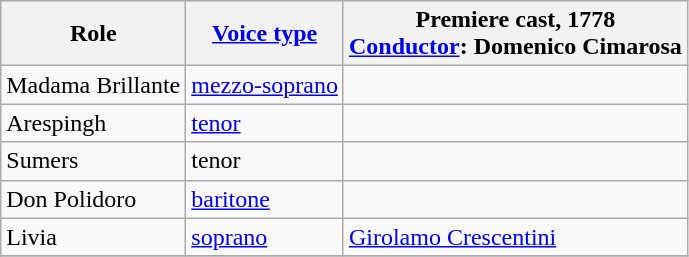<table class="wikitable">
<tr>
<th>Role</th>
<th><a href='#'>Voice type</a></th>
<th>Premiere cast, 1778<br><a href='#'>Conductor</a>: Domenico Cimarosa</th>
</tr>
<tr>
<td>Madama Brillante</td>
<td><a href='#'>mezzo-soprano</a></td>
<td></td>
</tr>
<tr>
<td>Arespingh</td>
<td><a href='#'>tenor</a></td>
<td></td>
</tr>
<tr>
<td>Sumers</td>
<td>tenor</td>
<td></td>
</tr>
<tr>
<td>Don Polidoro</td>
<td><a href='#'>baritone</a></td>
<td></td>
</tr>
<tr>
<td>Livia</td>
<td><a href='#'>soprano</a></td>
<td><a href='#'>Girolamo Crescentini</a></td>
</tr>
<tr>
</tr>
</table>
